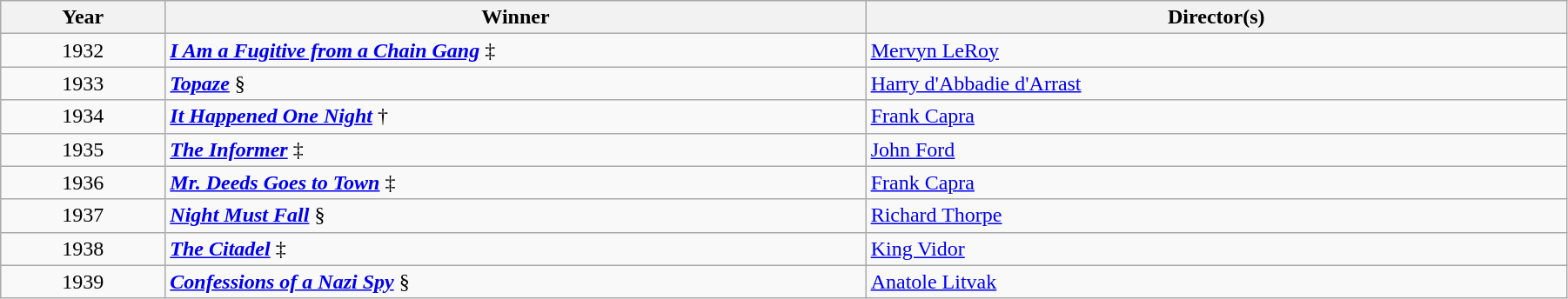<table class="wikitable" width="95%" cellpadding="5">
<tr>
<th width="100"><strong>Year</strong></th>
<th width="450"><strong>Winner</strong></th>
<th width="450"><strong>Director(s)</strong></th>
</tr>
<tr>
<td style="text-align:center;">1932</td>
<td><strong><em><a href='#'>I Am a Fugitive from a Chain Gang</a></em></strong> ‡</td>
<td><a href='#'>Mervyn LeRoy</a></td>
</tr>
<tr>
<td style="text-align:center;">1933</td>
<td><strong><em><a href='#'>Topaze</a></em></strong> §</td>
<td><a href='#'>Harry d'Abbadie d'Arrast</a></td>
</tr>
<tr>
<td style="text-align:center;">1934</td>
<td><strong><em><a href='#'>It Happened One Night</a></em></strong> †</td>
<td><a href='#'>Frank Capra</a></td>
</tr>
<tr>
<td style="text-align:center;">1935</td>
<td><strong><em><a href='#'>The Informer</a></em></strong> ‡</td>
<td><a href='#'>John Ford</a></td>
</tr>
<tr>
<td style="text-align:center;">1936</td>
<td><strong><em><a href='#'>Mr. Deeds Goes to Town</a></em></strong> ‡</td>
<td><a href='#'>Frank Capra</a></td>
</tr>
<tr>
<td style="text-align:center;">1937</td>
<td><strong><em><a href='#'>Night Must Fall</a></em></strong> §</td>
<td><a href='#'>Richard Thorpe</a></td>
</tr>
<tr>
<td style="text-align:center;">1938</td>
<td><strong><em><a href='#'>The Citadel</a></em></strong> ‡</td>
<td><a href='#'>King Vidor</a></td>
</tr>
<tr>
<td style="text-align:center;">1939</td>
<td><strong><em><a href='#'>Confessions of a Nazi Spy</a></em></strong> §</td>
<td><a href='#'>Anatole Litvak</a></td>
</tr>
</table>
